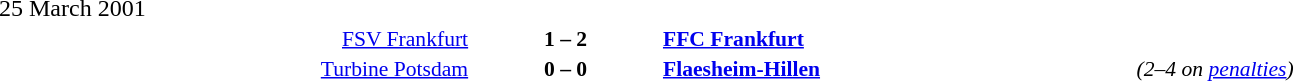<table width=100% cellspacing=1>
<tr>
<th width=25%></th>
<th width=10%></th>
<th width=25%></th>
<th></th>
</tr>
<tr>
<td>25 March 2001</td>
</tr>
<tr style=font-size:90%>
<td align=right><a href='#'>FSV Frankfurt</a></td>
<td align=center><strong>1 – 2</strong></td>
<td><strong><a href='#'>FFC Frankfurt</a></strong></td>
</tr>
<tr style=font-size:90%>
<td align=right><a href='#'>Turbine Potsdam</a></td>
<td align=center><strong>0 – 0</strong></td>
<td><strong><a href='#'>Flaesheim-Hillen</a></strong></td>
<td><em>(2–4 on <a href='#'>penalties</a>)</em></td>
</tr>
</table>
